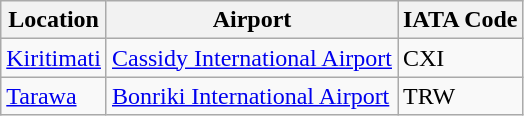<table class="wikitable">
<tr>
<th>Location</th>
<th>Airport</th>
<th>IATA Code</th>
</tr>
<tr>
<td><a href='#'>Kiritimati</a></td>
<td><a href='#'>Cassidy International Airport</a></td>
<td>CXI</td>
</tr>
<tr>
<td><a href='#'>Tarawa</a></td>
<td><a href='#'>Bonriki International Airport</a></td>
<td>TRW</td>
</tr>
</table>
